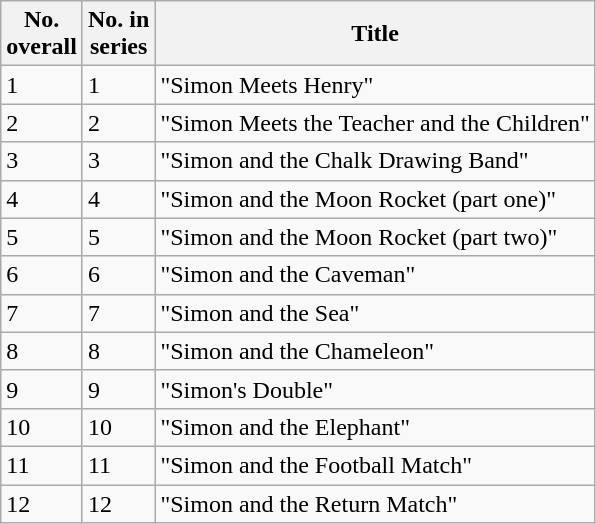<table class="wikitable">
<tr>
<th>No.<br>overall</th>
<th>No. in<br>series</th>
<th>Title</th>
</tr>
<tr>
<td>1</td>
<td>1</td>
<td>"Simon Meets Henry"</td>
</tr>
<tr>
<td>2</td>
<td>2</td>
<td>"Simon Meets the Teacher and the Children"</td>
</tr>
<tr>
<td>3</td>
<td>3</td>
<td>"Simon and the Chalk Drawing Band"</td>
</tr>
<tr>
<td>4</td>
<td>4</td>
<td>"Simon and the Moon Rocket (part one)"</td>
</tr>
<tr>
<td>5</td>
<td>5</td>
<td>"Simon and the Moon Rocket (part two)"</td>
</tr>
<tr>
<td>6</td>
<td>6</td>
<td>"Simon and the Caveman"</td>
</tr>
<tr>
<td>7</td>
<td>7</td>
<td>"Simon and the Sea"</td>
</tr>
<tr>
<td>8</td>
<td>8</td>
<td>"Simon and the Chameleon"</td>
</tr>
<tr>
<td>9</td>
<td>9</td>
<td>"Simon's Double"</td>
</tr>
<tr>
<td>10</td>
<td>10</td>
<td>"Simon and the Elephant"</td>
</tr>
<tr>
<td>11</td>
<td>11</td>
<td>"Simon and the Football Match"</td>
</tr>
<tr>
<td>12</td>
<td>12</td>
<td>"Simon and the Return Match"</td>
</tr>
</table>
